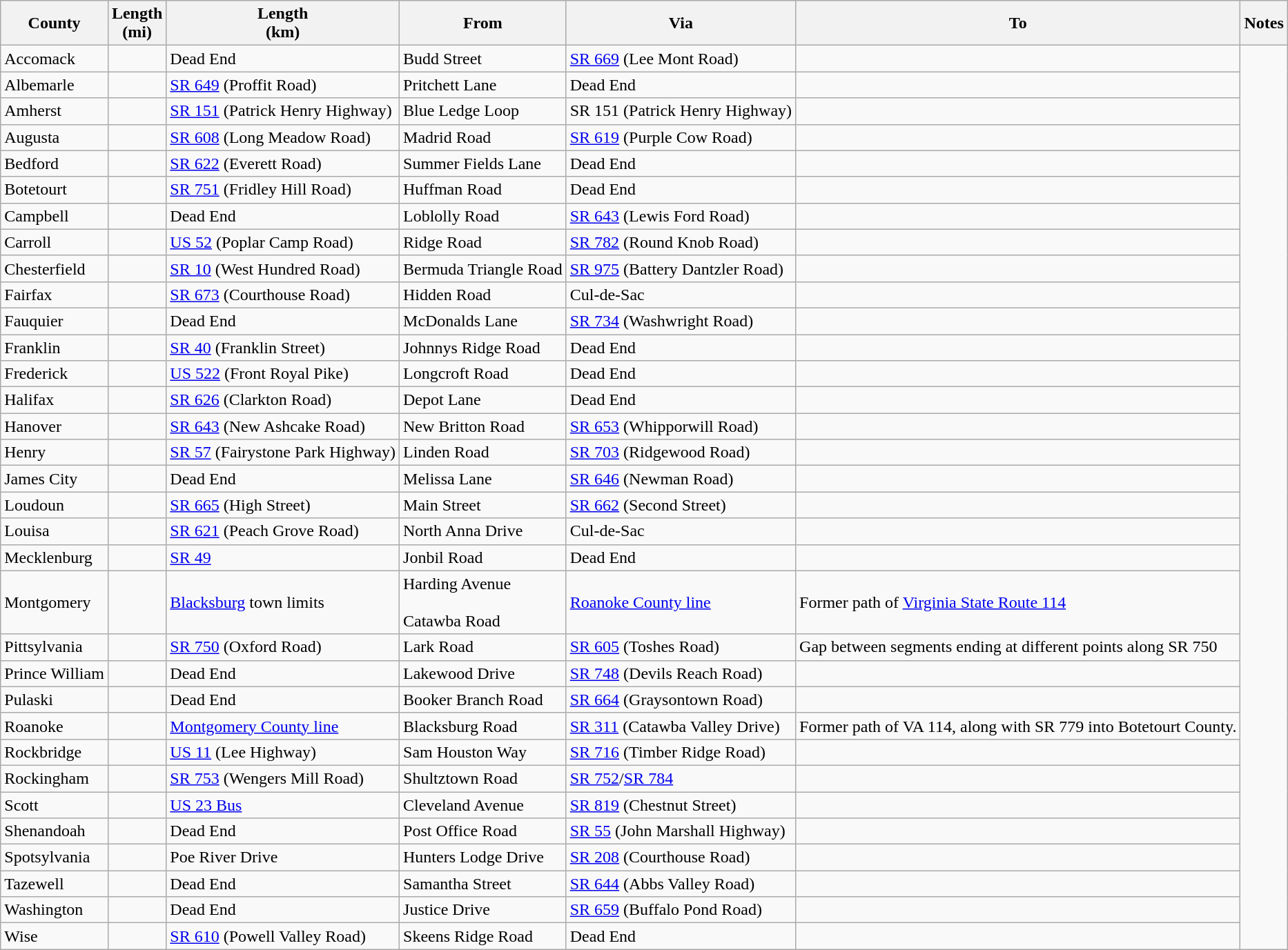<table class="wikitable sortable">
<tr>
<th>County</th>
<th>Length<br>(mi)</th>
<th>Length<br>(km)</th>
<th class="unsortable">From</th>
<th class="unsortable">Via</th>
<th class="unsortable">To</th>
<th class="unsortable">Notes</th>
</tr>
<tr>
<td id="Accomack">Accomack</td>
<td></td>
<td>Dead End</td>
<td>Budd Street</td>
<td><a href='#'>SR 669</a> (Lee Mont Road)</td>
<td></td>
</tr>
<tr>
<td id="Albemarle">Albemarle</td>
<td></td>
<td><a href='#'>SR 649</a> (Proffit Road)</td>
<td>Pritchett Lane</td>
<td>Dead End</td>
<td><br>
</td>
</tr>
<tr>
<td id="Amherst">Amherst</td>
<td></td>
<td><a href='#'>SR 151</a> (Patrick Henry Highway)</td>
<td>Blue Ledge Loop</td>
<td>SR 151 (Patrick Henry Highway)</td>
<td><br>
</td>
</tr>
<tr>
<td id="Augusta">Augusta</td>
<td></td>
<td><a href='#'>SR 608</a> (Long Meadow Road)</td>
<td>Madrid Road</td>
<td><a href='#'>SR 619</a> (Purple Cow Road)</td>
<td><br></td>
</tr>
<tr>
<td id="Bedford">Bedford</td>
<td></td>
<td><a href='#'>SR 622</a> (Everett Road)</td>
<td>Summer Fields Lane</td>
<td>Dead End</td>
<td><br></td>
</tr>
<tr>
<td id="Botetourt">Botetourt</td>
<td></td>
<td><a href='#'>SR 751</a> (Fridley Hill Road)</td>
<td>Huffman Road</td>
<td>Dead End</td>
<td><br>

</td>
</tr>
<tr>
<td id="Campbell">Campbell</td>
<td></td>
<td>Dead End</td>
<td>Loblolly Road</td>
<td><a href='#'>SR 643</a> (Lewis Ford Road)</td>
<td><br></td>
</tr>
<tr>
<td id="Carroll">Carroll</td>
<td></td>
<td><a href='#'>US 52</a> (Poplar Camp Road)</td>
<td>Ridge Road</td>
<td><a href='#'>SR 782</a> (Round Knob Road)</td>
<td><br>
</td>
</tr>
<tr>
<td id="Chesterfield">Chesterfield</td>
<td></td>
<td><a href='#'>SR 10</a> (West Hundred Road)</td>
<td>Bermuda Triangle Road</td>
<td><a href='#'>SR 975</a> (Battery Dantzler Road)</td>
<td><br>






</td>
</tr>
<tr>
<td id="Fairfax">Fairfax</td>
<td></td>
<td><a href='#'>SR 673</a> (Courthouse Road)</td>
<td>Hidden Road</td>
<td>Cul-de-Sac</td>
<td></td>
</tr>
<tr>
<td id="Fauquier">Fauquier</td>
<td></td>
<td>Dead End</td>
<td>McDonalds Lane</td>
<td><a href='#'>SR 734</a> (Washwright Road)</td>
<td><br>
</td>
</tr>
<tr>
<td id="Franklin">Franklin</td>
<td></td>
<td><a href='#'>SR 40</a> (Franklin Street)</td>
<td>Johnnys Ridge Road</td>
<td>Dead End</td>
<td></td>
</tr>
<tr>
<td id="Frederick">Frederick</td>
<td></td>
<td><a href='#'>US 522</a> (Front Royal Pike)</td>
<td>Longcroft Road</td>
<td>Dead End</td>
<td><br>




</td>
</tr>
<tr>
<td id="Halifax">Halifax</td>
<td></td>
<td><a href='#'>SR 626</a> (Clarkton Road)</td>
<td>Depot Lane</td>
<td>Dead End</td>
<td></td>
</tr>
<tr>
<td id="Hanover">Hanover</td>
<td></td>
<td><a href='#'>SR 643</a> (New Ashcake Road)</td>
<td>New Britton Road</td>
<td><a href='#'>SR 653</a> (Whipporwill Road)</td>
<td><br></td>
</tr>
<tr>
<td id="Henry">Henry</td>
<td></td>
<td><a href='#'>SR 57</a> (Fairystone Park Highway)</td>
<td>Linden Road</td>
<td><a href='#'>SR 703</a> (Ridgewood Road)</td>
<td><br>
</td>
</tr>
<tr>
<td id="James City">James City</td>
<td></td>
<td>Dead End</td>
<td>Melissa Lane</td>
<td><a href='#'>SR 646</a> (Newman Road)</td>
<td><br>



</td>
</tr>
<tr>
<td id="Loudoun">Loudoun</td>
<td></td>
<td><a href='#'>SR 665</a> (High Street)</td>
<td>Main Street</td>
<td><a href='#'>SR 662</a> (Second Street)</td>
<td></td>
</tr>
<tr>
<td id="Louisa">Louisa</td>
<td></td>
<td><a href='#'>SR 621</a> (Peach Grove Road)</td>
<td>North Anna Drive</td>
<td>Cul-de-Sac</td>
<td><br>

</td>
</tr>
<tr>
<td id="Mecklenburg">Mecklenburg</td>
<td></td>
<td><a href='#'>SR 49</a></td>
<td>Jonbil Road</td>
<td>Dead End</td>
<td><br></td>
</tr>
<tr>
<td id="Montgomery">Montgomery</td>
<td></td>
<td><a href='#'>Blacksburg</a> town limits</td>
<td>Harding Avenue<br><br>Catawba Road</td>
<td><a href='#'>Roanoke County line</a></td>
<td>Former path of <a href='#'>Virginia State Route 114</a><br>






</td>
</tr>
<tr>
<td id="Pittsylvania">Pittsylvania</td>
<td></td>
<td><a href='#'>SR 750</a> (Oxford Road)</td>
<td>Lark Road</td>
<td><a href='#'>SR 605</a> (Toshes Road)</td>
<td>Gap between segments ending at different points along SR 750<br>

</td>
</tr>
<tr>
<td id="Prince William">Prince William</td>
<td></td>
<td>Dead End</td>
<td>Lakewood Drive</td>
<td><a href='#'>SR 748</a> (Devils Reach Road)</td>
<td></td>
</tr>
<tr>
<td id="Pulaski">Pulaski</td>
<td></td>
<td>Dead End</td>
<td>Booker Branch Road</td>
<td><a href='#'>SR 664</a> (Graysontown Road)</td>
<td><br>
</td>
</tr>
<tr>
<td id="Roanoke">Roanoke</td>
<td></td>
<td><a href='#'>Montgomery County line</a></td>
<td>Blacksburg Road</td>
<td><a href='#'>SR 311</a> (Catawba Valley Drive)</td>
<td>Former path of VA 114, along with SR 779 into Botetourt County.</td>
</tr>
<tr>
<td id="Rockbridge">Rockbridge</td>
<td></td>
<td><a href='#'>US 11</a> (Lee Highway)</td>
<td>Sam Houston Way</td>
<td><a href='#'>SR 716</a> (Timber Ridge Road)</td>
<td></td>
</tr>
<tr>
<td id="Rockingham">Rockingham</td>
<td></td>
<td><a href='#'>SR 753</a> (Wengers Mill Road)</td>
<td>Shultztown Road</td>
<td><a href='#'>SR 752</a>/<a href='#'>SR 784</a></td>
<td><br></td>
</tr>
<tr>
<td id="Scott">Scott</td>
<td></td>
<td><a href='#'>US 23 Bus</a></td>
<td>Cleveland Avenue</td>
<td><a href='#'>SR 819</a> (Chestnut Street)</td>
<td></td>
</tr>
<tr>
<td id="Shenandoah">Shenandoah</td>
<td></td>
<td>Dead End</td>
<td>Post Office Road</td>
<td><a href='#'>SR 55</a> (John Marshall Highway)</td>
<td><br>
</td>
</tr>
<tr>
<td id="Spotsylvania">Spotsylvania</td>
<td></td>
<td>Poe River Drive</td>
<td>Hunters Lodge Drive</td>
<td><a href='#'>SR 208</a> (Courthouse Road)</td>
<td><br>

</td>
</tr>
<tr>
<td id="Tazewell">Tazewell</td>
<td></td>
<td>Dead End</td>
<td>Samantha Street</td>
<td><a href='#'>SR 644</a> (Abbs Valley Road)</td>
<td><br></td>
</tr>
<tr>
<td id="Washington">Washington</td>
<td></td>
<td>Dead End</td>
<td>Justice Drive</td>
<td><a href='#'>SR 659</a> (Buffalo Pond Road)</td>
<td><br></td>
</tr>
<tr>
<td id="Wise">Wise</td>
<td></td>
<td><a href='#'>SR 610</a> (Powell Valley Road)</td>
<td>Skeens Ridge Road</td>
<td>Dead End</td>
<td><br>
</td>
</tr>
</table>
